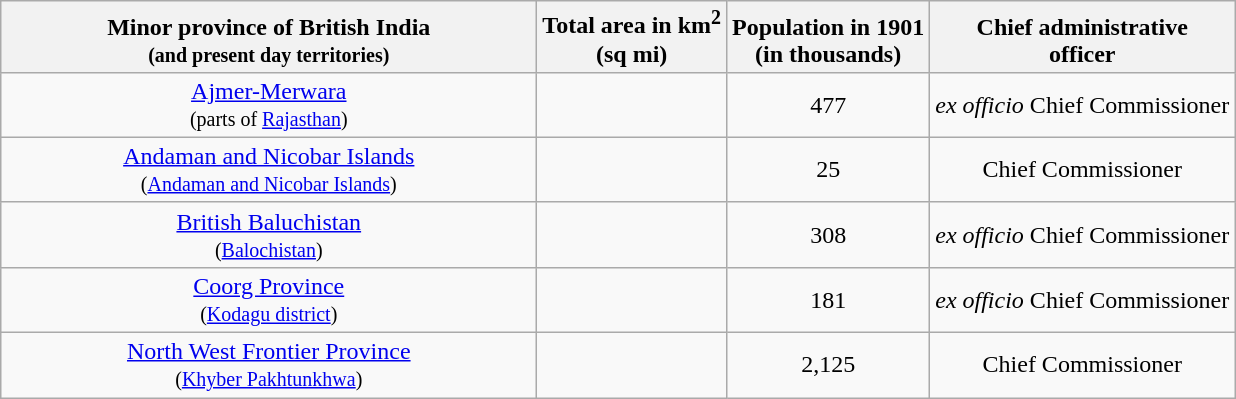<table class="wikitable sortable">
<tr style="vertical-align:bottom;">
<th width=350pt>Minor province of British India<br><small>(and present day territories)</small></th>
<th>Total area in km<sup>2</sup><br>(sq mi)</th>
<th>Population in 1901<br>(in thousands)</th>
<th>Chief administrative<br>officer</th>
</tr>
<tr>
<td style="text-align:center;"><a href='#'>Ajmer-Merwara</a> <br><small>(parts of <a href='#'>Rajasthan</a>)</small></td>
<td style="text-align:center;"></td>
<td style="text-align:center;">477</td>
<td style="text-align:center;"><em>ex officio</em> Chief Commissioner</td>
</tr>
<tr>
<td style="text-align:center;"><a href='#'>Andaman and Nicobar Islands</a> <br><small>(<a href='#'>Andaman and Nicobar Islands</a>)</small></td>
<td style="text-align:center;"></td>
<td style="text-align:center;">25</td>
<td style="text-align:center;">Chief Commissioner</td>
</tr>
<tr>
<td style="text-align:center;"><a href='#'>British Baluchistan</a> <br><small>(<a href='#'>Balochistan</a>)</small></td>
<td style="text-align:center;"></td>
<td style="text-align:center;">308</td>
<td style="text-align:center;"><em>ex officio</em> Chief Commissioner</td>
</tr>
<tr>
<td style="text-align:center;"><a href='#'>Coorg Province</a> <br><small>(<a href='#'>Kodagu district</a>)</small></td>
<td style="text-align:center;"></td>
<td style="text-align:center;">181</td>
<td style="text-align:center;"><em>ex officio</em> Chief Commissioner</td>
</tr>
<tr>
<td style="text-align:center;"><a href='#'>North West Frontier Province</a> <br><small>(<a href='#'>Khyber Pakhtunkhwa</a>)</small></td>
<td style="text-align:center;"></td>
<td style="text-align:center;">2,125</td>
<td style="text-align:center;">Chief Commissioner</td>
</tr>
</table>
